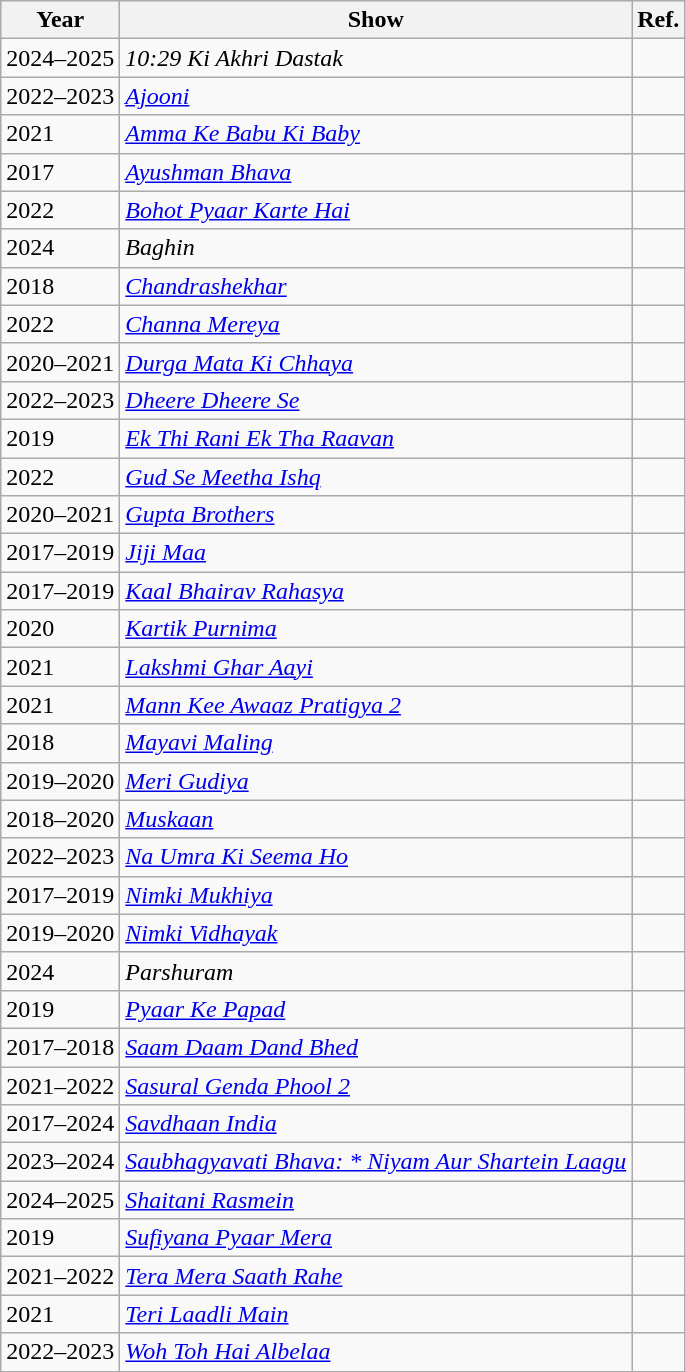<table class="wikitable sortable">
<tr>
<th>Year</th>
<th>Show</th>
<th>Ref.</th>
</tr>
<tr>
<td>2024–2025</td>
<td><em>10:29 Ki Akhri Dastak</em></td>
<td></td>
</tr>
<tr>
<td>2022–2023</td>
<td><em><a href='#'>Ajooni</a></em></td>
<td></td>
</tr>
<tr>
<td>2021</td>
<td><em><a href='#'>Amma Ke Babu Ki Baby</a></em></td>
<td></td>
</tr>
<tr>
<td>2017</td>
<td><em><a href='#'>Ayushman Bhava</a></em></td>
<td></td>
</tr>
<tr>
<td>2022</td>
<td><em><a href='#'>Bohot Pyaar Karte Hai</a></em></td>
<td></td>
</tr>
<tr>
<td>2024</td>
<td><em>Baghin</em></td>
<td></td>
</tr>
<tr>
<td>2018</td>
<td><em><a href='#'>Chandrashekhar</a></em></td>
<td></td>
</tr>
<tr>
<td>2022</td>
<td><em><a href='#'>Channa Mereya</a></em></td>
<td></td>
</tr>
<tr>
<td>2020–2021</td>
<td><em><a href='#'>Durga Mata Ki Chhaya</a></em></td>
<td></td>
</tr>
<tr>
<td>2022–2023</td>
<td><em><a href='#'>Dheere Dheere Se</a></em></td>
<td></td>
</tr>
<tr>
<td>2019</td>
<td><em><a href='#'>Ek Thi Rani Ek Tha Raavan</a></em></td>
<td></td>
</tr>
<tr>
<td>2022</td>
<td><em><a href='#'>Gud Se Meetha Ishq</a></em></td>
<td></td>
</tr>
<tr>
<td>2020–2021</td>
<td><em><a href='#'>Gupta Brothers</a></em></td>
<td></td>
</tr>
<tr>
<td>2017–2019</td>
<td><em><a href='#'>Jiji Maa</a></em></td>
<td></td>
</tr>
<tr>
<td>2017–2019</td>
<td><em><a href='#'>Kaal Bhairav Rahasya</a></em></td>
<td></td>
</tr>
<tr>
<td>2020</td>
<td><em><a href='#'>Kartik Purnima</a></em></td>
<td></td>
</tr>
<tr>
<td>2021</td>
<td><em><a href='#'>Lakshmi Ghar Aayi</a></em></td>
<td></td>
</tr>
<tr>
<td>2021</td>
<td><em><a href='#'>Mann Kee Awaaz Pratigya 2</a></em></td>
<td></td>
</tr>
<tr>
<td>2018</td>
<td><em><a href='#'>Mayavi Maling</a></em></td>
<td></td>
</tr>
<tr>
<td>2019–2020</td>
<td><em><a href='#'>Meri Gudiya</a></em></td>
<td></td>
</tr>
<tr>
<td>2018–2020</td>
<td><em><a href='#'>Muskaan</a></em></td>
<td></td>
</tr>
<tr>
<td>2022–2023</td>
<td><em><a href='#'>Na Umra Ki Seema Ho</a></em></td>
<td></td>
</tr>
<tr>
<td>2017–2019</td>
<td><em><a href='#'>Nimki Mukhiya</a></em></td>
<td></td>
</tr>
<tr>
<td>2019–2020</td>
<td><em><a href='#'>Nimki Vidhayak</a></em></td>
<td></td>
</tr>
<tr>
<td>2024</td>
<td><em>Parshuram</em></td>
<td></td>
</tr>
<tr>
<td>2019</td>
<td><em><a href='#'>Pyaar Ke Papad</a></em></td>
<td></td>
</tr>
<tr>
<td>2017–2018</td>
<td><em><a href='#'>Saam Daam Dand Bhed</a></em></td>
<td></td>
</tr>
<tr>
<td>2021–2022</td>
<td><em><a href='#'>Sasural Genda Phool 2</a></em></td>
<td></td>
</tr>
<tr>
<td>2017–2024</td>
<td><em><a href='#'>Savdhaan India</a></em></td>
<td></td>
</tr>
<tr>
<td>2023–2024</td>
<td><em><a href='#'>Saubhagyavati Bhava: * Niyam Aur Shartein Laagu</a></em></td>
<td></td>
</tr>
<tr>
<td>2024–2025</td>
<td><em><a href='#'>Shaitani Rasmein</a></em></td>
<td></td>
</tr>
<tr>
<td>2019</td>
<td><em><a href='#'>Sufiyana Pyaar Mera</a></em></td>
<td></td>
</tr>
<tr>
<td>2021–2022</td>
<td><em><a href='#'>Tera Mera Saath Rahe</a></em></td>
<td></td>
</tr>
<tr>
<td>2021</td>
<td><em><a href='#'>Teri Laadli Main</a></em></td>
<td></td>
</tr>
<tr>
<td>2022–2023</td>
<td><em><a href='#'>Woh Toh Hai Albelaa</a></em></td>
<td></td>
</tr>
</table>
